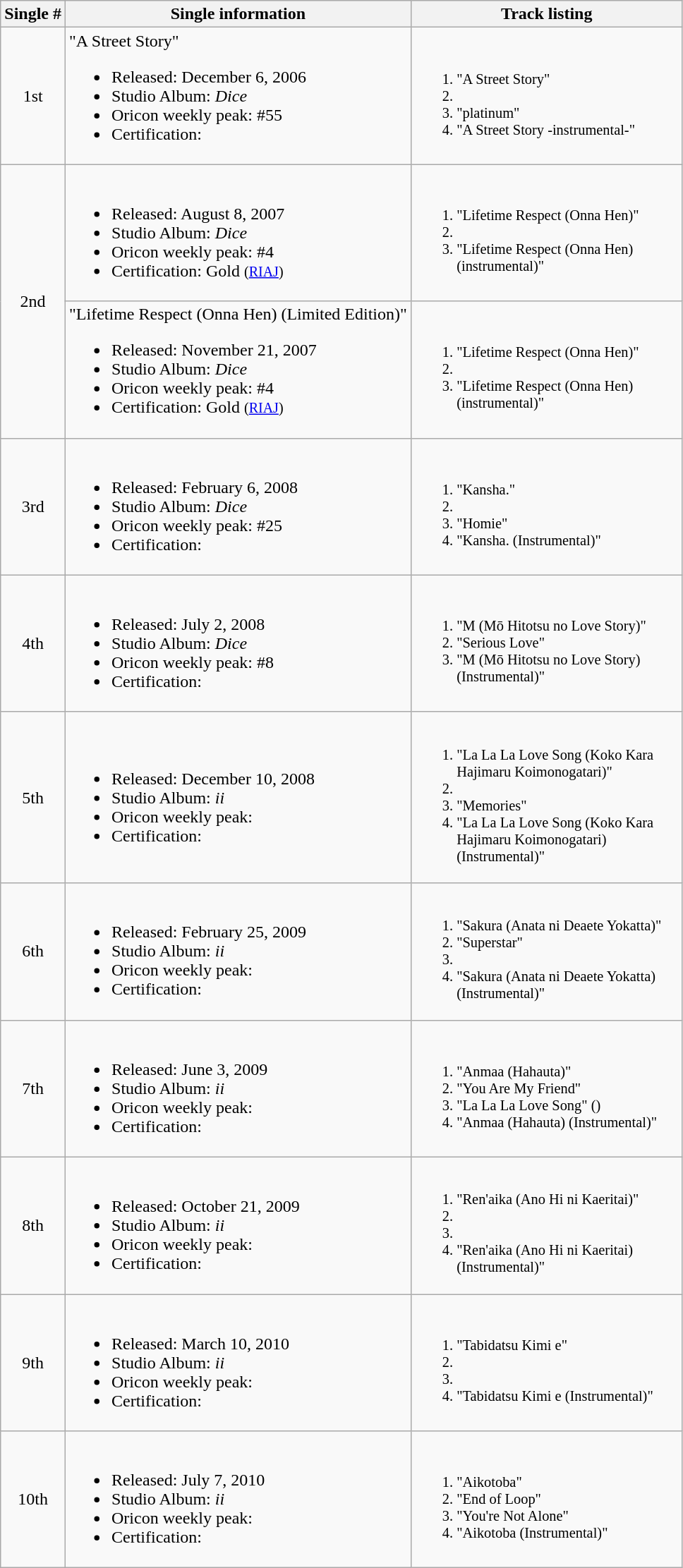<table class="wikitable">
<tr>
<th align="left">Single #</th>
<th align="left">Single information</th>
<th align="left">Track listing</th>
</tr>
<tr>
<td align="center">1st</td>
<td align="left">"A Street Story"<br><ul><li>Released: December 6, 2006</li><li>Studio Album: <em>Dice</em></li><li>Oricon weekly peak: #55</li><li>Certification:</li></ul></td>
<td align="left" width="250px" style="font-size: 85%;"><br><ol><li>"A Street Story"</li><li></li><li>"platinum"</li><li>"A Street Story -instrumental-"</li></ol></td>
</tr>
<tr>
<td align="center" rowspan="2">2nd</td>
<td align="left"><br><ul><li>Released: August 8, 2007</li><li>Studio Album: <em>Dice</em></li><li>Oricon weekly peak: #4</li><li>Certification: Gold <small>(<a href='#'>RIAJ</a>)</small></li></ul></td>
<td align="left" style="font-size: 85%;"><br><ol><li>"Lifetime Respect (Onna Hen)"</li><li></li><li>"Lifetime Respect (Onna Hen) (instrumental)"</li></ol></td>
</tr>
<tr>
<td align="left">"Lifetime Respect (Onna Hen) (Limited Edition)"<br><ul><li>Released: November 21, 2007</li><li>Studio Album: <em>Dice</em></li><li>Oricon weekly peak: #4</li><li>Certification: Gold <small>(<a href='#'>RIAJ</a>)</small></li></ul></td>
<td align="left" style="font-size: 85%;"><br><ol><li>"Lifetime Respect (Onna Hen)"</li><li></li><li>"Lifetime Respect (Onna Hen) (instrumental)"</li></ol></td>
</tr>
<tr>
<td align="center">3rd</td>
<td align="left"><br><ul><li>Released: February 6, 2008</li><li>Studio Album: <em>Dice</em></li><li>Oricon weekly peak: #25</li><li>Certification:</li></ul></td>
<td align="left" style="font-size: 85%;"><br><ol><li>"Kansha."</li><li></li><li>"Homie"</li><li>"Kansha. (Instrumental)"</li></ol></td>
</tr>
<tr>
<td align="center">4th</td>
<td align="left"><br><ul><li>Released: July 2, 2008</li><li>Studio Album: <em>Dice</em></li><li>Oricon weekly peak: #8</li><li>Certification:</li></ul></td>
<td align="left" style="font-size: 85%;"><br><ol><li>"M (Mō Hitotsu no Love Story)"</li><li>"Serious Love"</li><li>"M (Mō Hitotsu no Love Story) (Instrumental)"</li></ol></td>
</tr>
<tr>
<td align="center">5th</td>
<td align="left"><br><ul><li>Released: December 10, 2008</li><li>Studio Album: <em>ii</em></li><li>Oricon weekly peak:</li><li>Certification:</li></ul></td>
<td align="left" style="font-size: 85%;"><br><ol><li>"La La La Love Song (Koko Kara Hajimaru Koimonogatari)"</li><li></li><li>"Memories"</li><li>"La La La Love Song (Koko Kara Hajimaru Koimonogatari) (Instrumental)"</li></ol></td>
</tr>
<tr>
<td align="center">6th</td>
<td align="left"><br><ul><li>Released: February 25, 2009</li><li>Studio Album: <em>ii</em></li><li>Oricon weekly peak:</li><li>Certification:</li></ul></td>
<td align="left" style="font-size: 85%;"><br><ol><li>"Sakura (Anata ni Deaete Yokatta)"</li><li>"Superstar"</li><li></li><li>"Sakura (Anata ni Deaete Yokatta) (Instrumental)"</li></ol></td>
</tr>
<tr>
<td align="center">7th</td>
<td align="left"><br><ul><li>Released: June 3, 2009</li><li>Studio Album: <em>ii</em></li><li>Oricon weekly peak:</li><li>Certification:</li></ul></td>
<td align="left" style="font-size: 85%;"><br><ol><li>"Anmaa (Hahauta)"</li><li>"You Are My Friend"</li><li>"La La La Love Song" ()</li><li>"Anmaa (Hahauta) (Instrumental)"</li></ol></td>
</tr>
<tr>
<td align="center">8th</td>
<td align="left"><br><ul><li>Released: October 21, 2009</li><li>Studio Album: <em>ii</em></li><li>Oricon weekly peak:</li><li>Certification:</li></ul></td>
<td align="left" style="font-size: 85%;"><br><ol><li>"Ren'aika (Ano Hi ni Kaeritai)"</li><li></li><li></li><li>"Ren'aika (Ano Hi ni Kaeritai) (Instrumental)"</li></ol></td>
</tr>
<tr>
<td align="center">9th</td>
<td align="left"><br><ul><li>Released: March 10, 2010</li><li>Studio Album: <em>ii</em></li><li>Oricon weekly peak:</li><li>Certification:</li></ul></td>
<td align="left" style="font-size: 85%;"><br><ol><li>"Tabidatsu Kimi e"</li><li></li><li></li><li>"Tabidatsu Kimi e (Instrumental)"</li></ol></td>
</tr>
<tr>
<td align="center">10th</td>
<td align="left"><br><ul><li>Released: July 7, 2010</li><li>Studio Album: <em>ii</em></li><li>Oricon weekly peak:</li><li>Certification:</li></ul></td>
<td align="left" style="font-size: 85%;"><br><ol><li>"Aikotoba"</li><li>"End of Loop"</li><li>"You're Not Alone"</li><li>"Aikotoba (Instrumental)"</li></ol></td>
</tr>
</table>
